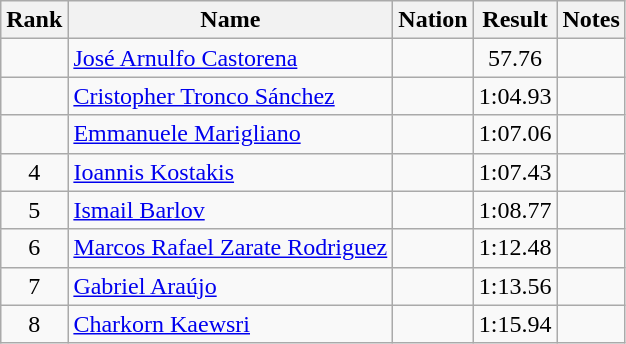<table class="wikitable sortable" style="text-align:center">
<tr>
<th>Rank</th>
<th>Name</th>
<th>Nation</th>
<th>Result</th>
<th>Notes</th>
</tr>
<tr>
<td></td>
<td align=left><a href='#'>José Arnulfo Castorena</a></td>
<td align=left></td>
<td>57.76</td>
<td></td>
</tr>
<tr>
<td></td>
<td align=left><a href='#'>Cristopher Tronco Sánchez</a></td>
<td align=left></td>
<td>1:04.93</td>
<td></td>
</tr>
<tr>
<td></td>
<td align=left><a href='#'>Emmanuele Marigliano</a></td>
<td align=left></td>
<td>1:07.06</td>
<td></td>
</tr>
<tr>
<td>4</td>
<td align=left><a href='#'>Ioannis Kostakis</a></td>
<td align=left></td>
<td>1:07.43</td>
<td></td>
</tr>
<tr>
<td>5</td>
<td align=left><a href='#'>Ismail Barlov</a></td>
<td align=left></td>
<td>1:08.77</td>
<td></td>
</tr>
<tr>
<td>6</td>
<td align=left><a href='#'>Marcos Rafael Zarate Rodriguez</a></td>
<td align=left></td>
<td>1:12.48</td>
<td></td>
</tr>
<tr>
<td>7</td>
<td align=left><a href='#'>Gabriel Araújo</a></td>
<td align=left></td>
<td>1:13.56</td>
<td></td>
</tr>
<tr>
<td>8</td>
<td align=left><a href='#'>Charkorn Kaewsri</a></td>
<td align=left></td>
<td>1:15.94</td>
<td></td>
</tr>
</table>
